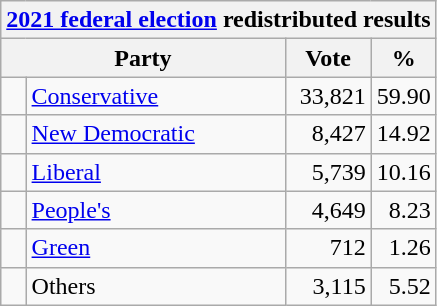<table class="wikitable">
<tr>
<th colspan="4"><a href='#'>2021 federal election</a> redistributed results</th>
</tr>
<tr>
<th bgcolor="#DDDDFF" width="130px" colspan="2">Party</th>
<th bgcolor="#DDDDFF" width="50px">Vote</th>
<th bgcolor="#DDDDFF" width="30px">%</th>
</tr>
<tr>
<td> </td>
<td><a href='#'>Conservative</a></td>
<td align=right>33,821</td>
<td align=right>59.90</td>
</tr>
<tr>
<td> </td>
<td><a href='#'>New Democratic</a></td>
<td align=right>8,427</td>
<td align=right>14.92</td>
</tr>
<tr>
<td> </td>
<td><a href='#'>Liberal</a></td>
<td align=right>5,739</td>
<td align=right>10.16</td>
</tr>
<tr>
<td> </td>
<td><a href='#'>People's</a></td>
<td align=right>4,649</td>
<td align=right>8.23</td>
</tr>
<tr>
<td> </td>
<td><a href='#'>Green</a></td>
<td align=right>712</td>
<td align=right>1.26</td>
</tr>
<tr>
<td> </td>
<td>Others</td>
<td align=right>3,115</td>
<td align=right>5.52</td>
</tr>
</table>
